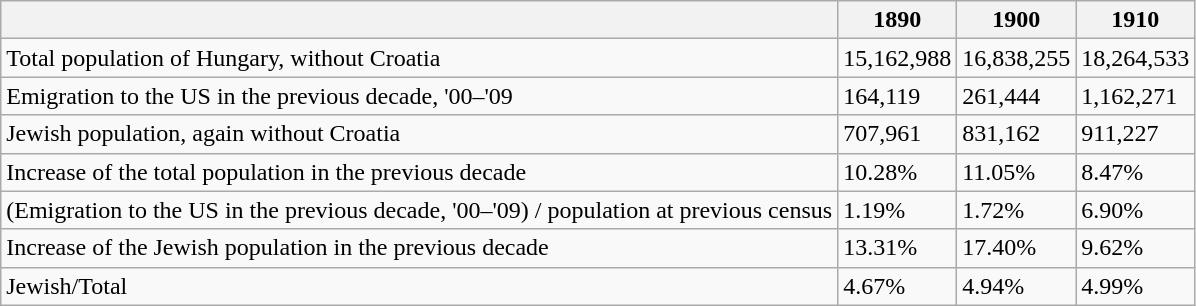<table class="wikitable">
<tr>
<th></th>
<th>1890</th>
<th>1900</th>
<th>1910</th>
</tr>
<tr>
<td>Total population of Hungary, without Croatia</td>
<td>15,162,988</td>
<td>16,838,255</td>
<td>18,264,533</td>
</tr>
<tr>
<td>Emigration to the US in the previous decade, '00–'09</td>
<td>164,119</td>
<td>261,444</td>
<td>1,162,271</td>
</tr>
<tr>
<td>Jewish population, again without Croatia</td>
<td>707,961</td>
<td>831,162</td>
<td>911,227</td>
</tr>
<tr>
<td>Increase of the total population in the previous decade</td>
<td>10.28%</td>
<td>11.05%</td>
<td>8.47%</td>
</tr>
<tr>
<td>(Emigration to the US in the previous decade, '00–'09) / population at previous census</td>
<td>1.19%</td>
<td>1.72%</td>
<td>6.90%</td>
</tr>
<tr>
<td>Increase of the Jewish population in the previous decade</td>
<td>13.31%</td>
<td>17.40%</td>
<td>9.62%</td>
</tr>
<tr>
<td>Jewish/Total</td>
<td>4.67%</td>
<td>4.94%</td>
<td>4.99%</td>
</tr>
</table>
